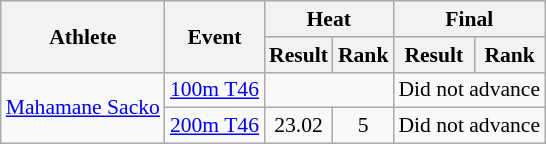<table class="wikitable" style="font-size:90%">
<tr>
<th rowspan="2">Athlete</th>
<th rowspan="2">Event</th>
<th colspan="2">Heat</th>
<th colspan="2">Final</th>
</tr>
<tr>
<th>Result</th>
<th>Rank</th>
<th>Result</th>
<th>Rank</th>
</tr>
<tr align=center>
<td align=left rowspan=2><a href='#'>Mahamane Sacko</a></td>
<td align=left><a href='#'>100m T46</a></td>
<td colspan=2></td>
<td colspan=2>Did not advance</td>
</tr>
<tr align=center>
<td align=left><a href='#'>200m T46</a></td>
<td>23.02</td>
<td>5</td>
<td colspan="2">Did not advance</td>
</tr>
</table>
